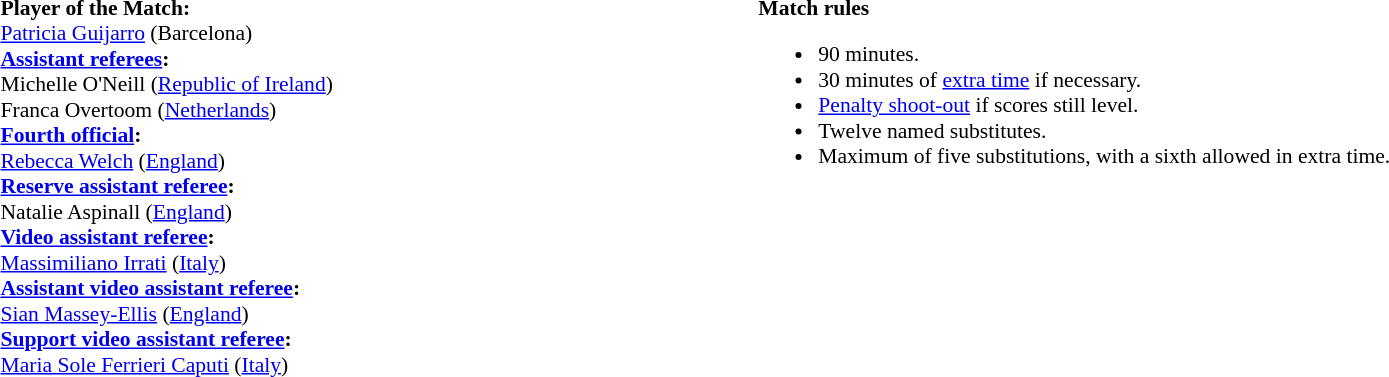<table width=100% style="font-size:90%">
<tr>
<td><br><strong>Player of the Match:</strong>
<br><a href='#'>Patricia Guijarro</a> (Barcelona)<br><strong><a href='#'>Assistant referees</a>:</strong>
<br>Michelle O'Neill (<a href='#'>Republic of Ireland</a>)
<br>Franca Overtoom (<a href='#'>Netherlands</a>)
<br><strong><a href='#'>Fourth official</a>:</strong>
<br><a href='#'>Rebecca Welch</a> (<a href='#'>England</a>)
<br><strong><a href='#'>Reserve assistant referee</a>:</strong>
<br>Natalie Aspinall (<a href='#'>England</a>)
<br><strong><a href='#'>Video assistant referee</a>:</strong>
<br><a href='#'>Massimiliano Irrati</a> (<a href='#'>Italy</a>)
<br><strong><a href='#'>Assistant video assistant referee</a>:</strong>
<br><a href='#'>Sian Massey-Ellis</a> (<a href='#'>England</a>)
<br><strong><a href='#'>Support video assistant referee</a>:</strong>
<br><a href='#'>Maria Sole Ferrieri Caputi</a> (<a href='#'>Italy</a>)</td>
<td style="width:60%; vertical-align:top;"><br><strong>Match rules</strong><ul><li>90 minutes.</li><li>30 minutes of <a href='#'>extra time</a> if necessary.</li><li><a href='#'>Penalty shoot-out</a> if scores still level.</li><li>Twelve named substitutes.</li><li>Maximum of five substitutions, with a sixth allowed in extra time.</li></ul></td>
</tr>
</table>
